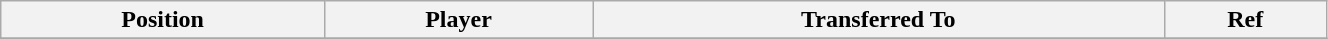<table class="wikitable sortable" style="width:70%; text-align:center; font-size:100%; text-align:left;">
<tr>
<th>Position</th>
<th>Player</th>
<th>Transferred To</th>
<th>Ref</th>
</tr>
<tr>
</tr>
</table>
